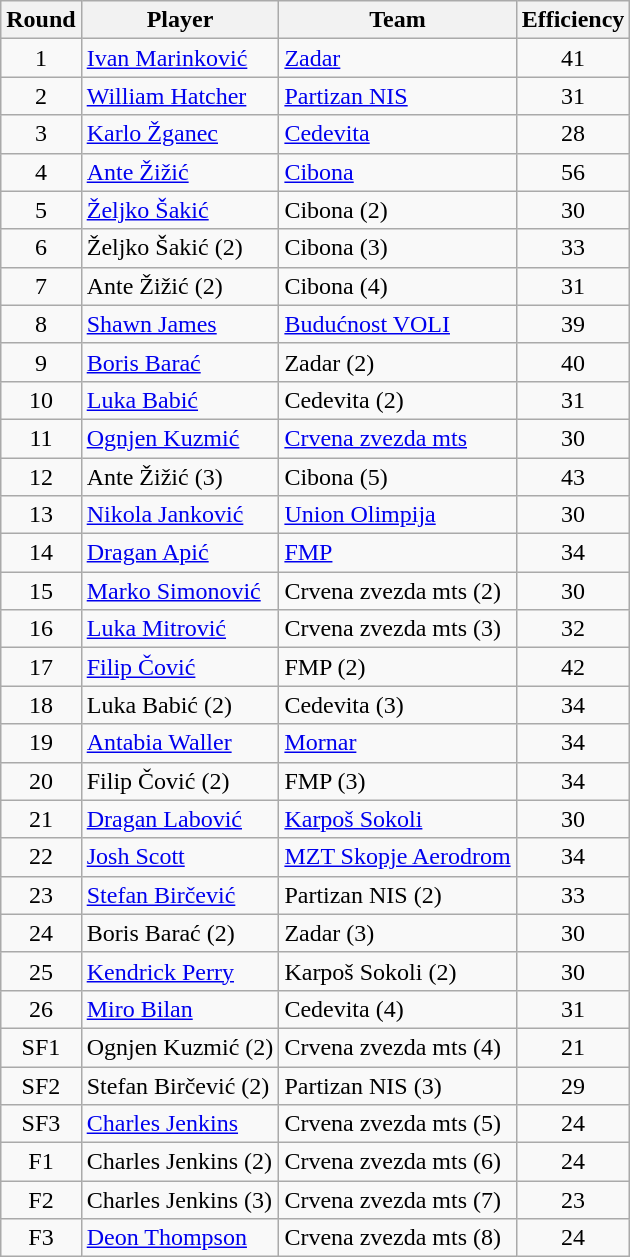<table class="wikitable sortable" style="text-align: center;">
<tr>
<th align="center">Round</th>
<th align="center">Player</th>
<th align="center">Team</th>
<th align="center">Efficiency</th>
</tr>
<tr>
<td>1</td>
<td align="left"> <a href='#'>Ivan Marinković</a></td>
<td align="left"> <a href='#'>Zadar</a></td>
<td>41</td>
</tr>
<tr>
<td>2</td>
<td align="left"> <a href='#'>William Hatcher</a></td>
<td align="left"> <a href='#'>Partizan NIS</a></td>
<td>31</td>
</tr>
<tr>
<td>3</td>
<td align="left"> <a href='#'>Karlo Žganec</a></td>
<td align="left"> <a href='#'>Cedevita</a></td>
<td>28</td>
</tr>
<tr>
<td>4</td>
<td align="left"> <a href='#'>Ante Žižić</a></td>
<td align="left"> <a href='#'>Cibona</a></td>
<td>56</td>
</tr>
<tr>
<td>5</td>
<td align="left"> <a href='#'>Željko Šakić</a></td>
<td align="left"> Cibona (2)</td>
<td>30</td>
</tr>
<tr>
<td>6</td>
<td align="left"> Željko Šakić (2)</td>
<td align="left"> Cibona (3)</td>
<td>33</td>
</tr>
<tr>
<td>7</td>
<td align="left"> Ante Žižić (2)</td>
<td align="left"> Cibona (4)</td>
<td>31</td>
</tr>
<tr>
<td>8</td>
<td align="left"> <a href='#'>Shawn James</a></td>
<td align="left"> <a href='#'>Budućnost VOLI</a></td>
<td>39</td>
</tr>
<tr>
<td>9</td>
<td align="left"> <a href='#'>Boris Barać</a></td>
<td align="left"> Zadar (2)</td>
<td>40</td>
</tr>
<tr>
<td>10</td>
<td align="left"> <a href='#'>Luka Babić</a></td>
<td align="left"> Cedevita (2)</td>
<td>31</td>
</tr>
<tr>
<td>11</td>
<td align="left"> <a href='#'>Ognjen Kuzmić</a></td>
<td align="left"> <a href='#'>Crvena zvezda mts</a></td>
<td>30</td>
</tr>
<tr>
<td>12</td>
<td align="left"> Ante Žižić (3)</td>
<td align="left"> Cibona (5)</td>
<td>43</td>
</tr>
<tr>
<td>13</td>
<td align="left"> <a href='#'>Nikola Janković</a></td>
<td align="left"> <a href='#'>Union Olimpija</a></td>
<td>30</td>
</tr>
<tr>
<td>14</td>
<td align="left"> <a href='#'>Dragan Apić</a></td>
<td align="left"> <a href='#'>FMP</a></td>
<td>34</td>
</tr>
<tr>
<td>15</td>
<td align="left"> <a href='#'>Marko Simonović</a></td>
<td align="left"> Crvena zvezda mts (2)</td>
<td>30</td>
</tr>
<tr>
<td>16</td>
<td align="left"> <a href='#'>Luka Mitrović</a></td>
<td align="left"> Crvena zvezda mts (3)</td>
<td>32</td>
</tr>
<tr>
<td>17</td>
<td align="left"> <a href='#'>Filip Čović</a></td>
<td align="left"> FMP (2)</td>
<td>42</td>
</tr>
<tr>
<td>18</td>
<td align="left"> Luka Babić (2)</td>
<td align="left"> Cedevita (3)</td>
<td>34</td>
</tr>
<tr>
<td>19</td>
<td align="left"> <a href='#'>Antabia Waller</a></td>
<td align="left"> <a href='#'>Mornar</a></td>
<td>34</td>
</tr>
<tr>
<td>20</td>
<td align="left"> Filip Čović (2)</td>
<td align="left"> FMP (3)</td>
<td>34</td>
</tr>
<tr>
<td>21</td>
<td align="left"> <a href='#'>Dragan Labović</a></td>
<td align="left"> <a href='#'>Karpoš Sokoli</a></td>
<td>30</td>
</tr>
<tr>
<td>22</td>
<td align="left"> <a href='#'>Josh Scott</a></td>
<td align="left"> <a href='#'>MZT Skopje Aerodrom</a></td>
<td>34</td>
</tr>
<tr>
<td>23</td>
<td align="left"> <a href='#'>Stefan Birčević</a></td>
<td align="left"> Partizan NIS (2)</td>
<td>33</td>
</tr>
<tr>
<td>24</td>
<td align="left"> Boris Barać (2)</td>
<td align="left"> Zadar (3)</td>
<td>30</td>
</tr>
<tr>
<td>25</td>
<td align="left"> <a href='#'>Kendrick Perry</a></td>
<td align="left"> Karpoš Sokoli (2)</td>
<td>30</td>
</tr>
<tr>
<td>26</td>
<td align="left"> <a href='#'>Miro Bilan</a></td>
<td align="left"> Cedevita (4)</td>
<td>31</td>
</tr>
<tr>
<td>SF1</td>
<td align="left"> Ognjen Kuzmić (2)</td>
<td align="left"> Crvena zvezda mts (4)</td>
<td>21</td>
</tr>
<tr>
<td>SF2</td>
<td align="left"> Stefan Birčević (2)</td>
<td align="left"> Partizan NIS (3)</td>
<td>29</td>
</tr>
<tr>
<td>SF3</td>
<td align="left"> <a href='#'>Charles Jenkins</a></td>
<td align="left"> Crvena zvezda mts (5)</td>
<td>24</td>
</tr>
<tr>
<td>F1</td>
<td align="left"> Charles Jenkins (2)</td>
<td align="left"> Crvena zvezda mts (6)</td>
<td>24</td>
</tr>
<tr>
<td>F2</td>
<td align="left"> Charles Jenkins (3)</td>
<td align="left"> Crvena zvezda mts (7)</td>
<td>23</td>
</tr>
<tr>
<td>F3</td>
<td align="left"> <a href='#'>Deon Thompson</a></td>
<td align="left"> Crvena zvezda mts (8)</td>
<td>24</td>
</tr>
</table>
